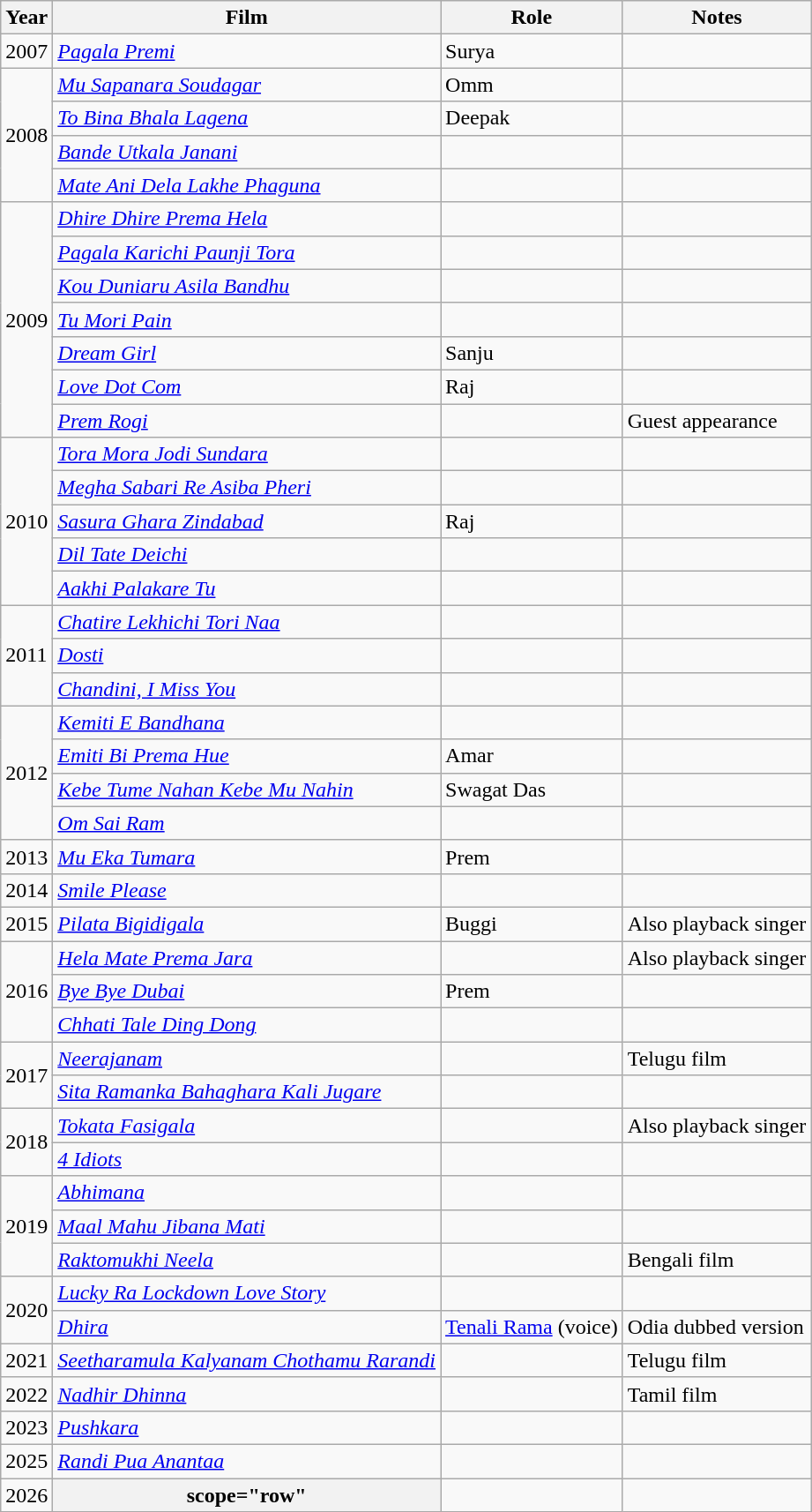<table class="wikitable sortable">
<tr>
<th>Year</th>
<th>Film</th>
<th>Role</th>
<th>Notes</th>
</tr>
<tr>
<td>2007</td>
<td><em><a href='#'>Pagala Premi</a></em></td>
<td>Surya</td>
<td></td>
</tr>
<tr>
<td rowspan="4">2008</td>
<td><em><a href='#'>Mu Sapanara Soudagar</a></em></td>
<td>Omm</td>
<td></td>
</tr>
<tr>
<td><em><a href='#'>To Bina Bhala Lagena</a></em></td>
<td>Deepak</td>
<td></td>
</tr>
<tr>
<td><em><a href='#'>Bande Utkala Janani</a></em></td>
<td></td>
<td></td>
</tr>
<tr>
<td><em><a href='#'>Mate Ani Dela Lakhe Phaguna</a></em></td>
<td></td>
<td></td>
</tr>
<tr>
<td rowspan="7">2009</td>
<td><em><a href='#'>Dhire Dhire Prema Hela</a></em></td>
<td></td>
<td></td>
</tr>
<tr>
<td><em><a href='#'>Pagala Karichi Paunji Tora</a></em></td>
<td></td>
<td></td>
</tr>
<tr>
<td><em><a href='#'>Kou Duniaru Asila Bandhu</a></em></td>
<td></td>
<td></td>
</tr>
<tr>
<td><em><a href='#'>Tu Mori Pain</a></em></td>
<td></td>
<td></td>
</tr>
<tr>
<td><em><a href='#'>Dream Girl</a></em></td>
<td>Sanju</td>
<td></td>
</tr>
<tr>
<td><em><a href='#'>Love Dot Com</a></em></td>
<td>Raj</td>
<td></td>
</tr>
<tr>
<td><em><a href='#'>Prem Rogi</a></em></td>
<td></td>
<td>Guest appearance</td>
</tr>
<tr>
<td rowspan="5">2010</td>
<td><em><a href='#'>Tora Mora Jodi Sundara</a></em></td>
<td></td>
<td></td>
</tr>
<tr>
<td><em><a href='#'>Megha Sabari Re Asiba Pheri</a></em></td>
<td></td>
<td></td>
</tr>
<tr>
<td><em><a href='#'>Sasura Ghara Zindabad</a></em></td>
<td>Raj</td>
<td></td>
</tr>
<tr>
<td><em><a href='#'>Dil Tate Deichi</a></em></td>
<td></td>
<td></td>
</tr>
<tr>
<td><em><a href='#'>Aakhi Palakare Tu</a></em></td>
<td></td>
<td></td>
</tr>
<tr>
<td rowspan="3">2011</td>
<td><em><a href='#'>Chatire Lekhichi Tori Naa</a></em></td>
<td></td>
<td></td>
</tr>
<tr>
<td><em><a href='#'>Dosti</a></em></td>
<td></td>
<td></td>
</tr>
<tr>
<td><em><a href='#'>Chandini, I Miss You</a></em></td>
<td></td>
<td></td>
</tr>
<tr>
<td rowspan="4">2012</td>
<td><em><a href='#'>Kemiti E Bandhana</a></em></td>
<td></td>
<td></td>
</tr>
<tr>
<td><em><a href='#'>Emiti Bi Prema Hue</a></em></td>
<td>Amar</td>
<td></td>
</tr>
<tr>
<td><em><a href='#'>Kebe Tume Nahan Kebe Mu Nahin</a></em></td>
<td>Swagat Das</td>
<td></td>
</tr>
<tr>
<td><em><a href='#'>Om Sai Ram</a></em></td>
<td></td>
<td></td>
</tr>
<tr>
<td>2013</td>
<td><em><a href='#'>Mu Eka Tumara</a></em></td>
<td>Prem</td>
<td></td>
</tr>
<tr>
<td>2014</td>
<td><em><a href='#'>Smile Please</a></em></td>
<td></td>
<td></td>
</tr>
<tr>
<td>2015</td>
<td><em><a href='#'>Pilata Bigidigala</a></em></td>
<td>Buggi</td>
<td>Also playback singer</td>
</tr>
<tr>
<td rowspan="3">2016</td>
<td><em><a href='#'>Hela Mate Prema Jara</a></em></td>
<td></td>
<td>Also playback singer</td>
</tr>
<tr>
<td><em><a href='#'>Bye Bye Dubai</a></em></td>
<td>Prem</td>
<td></td>
</tr>
<tr>
<td><em><a href='#'>Chhati Tale Ding Dong</a></em></td>
<td></td>
<td></td>
</tr>
<tr>
<td rowspan="2">2017</td>
<td><em><a href='#'>Neerajanam</a></em></td>
<td></td>
<td>Telugu film</td>
</tr>
<tr>
<td><em><a href='#'>Sita Ramanka Bahaghara Kali Jugare</a></em></td>
<td></td>
<td></td>
</tr>
<tr>
<td rowspan="2">2018</td>
<td><em><a href='#'>Tokata Fasigala</a></em></td>
<td></td>
<td>Also playback singer</td>
</tr>
<tr>
<td><em><a href='#'>4 Idiots</a></em></td>
<td></td>
<td></td>
</tr>
<tr>
<td rowspan="3">2019</td>
<td><em><a href='#'>Abhimana</a></em></td>
<td></td>
<td></td>
</tr>
<tr>
<td><em><a href='#'>Maal Mahu Jibana Mati</a> </em></td>
<td></td>
<td></td>
</tr>
<tr>
<td><em><a href='#'>Raktomukhi Neela</a></em></td>
<td></td>
<td>Bengali film</td>
</tr>
<tr>
<td rowspan="2">2020</td>
<td><em><a href='#'>Lucky Ra Lockdown Love Story</a></em></td>
<td></td>
<td></td>
</tr>
<tr>
<td><em><a href='#'>Dhira</a></em></td>
<td><a href='#'>Tenali Rama</a> (voice)</td>
<td>Odia dubbed version</td>
</tr>
<tr>
<td>2021</td>
<td><em><a href='#'>Seetharamula Kalyanam Chothamu Rarandi</a></em></td>
<td></td>
<td>Telugu film</td>
</tr>
<tr>
<td>2022</td>
<td><em><a href='#'>Nadhir Dhinna</a></em></td>
<td></td>
<td>Tamil film</td>
</tr>
<tr>
<td>2023</td>
<td><em><a href='#'>Pushkara</a></em></td>
<td></td>
<td></td>
</tr>
<tr>
<td>2025</td>
<td><em><a href='#'>Randi Pua Anantaa</a></em></td>
<td></td>
<td></td>
</tr>
<tr>
<td>2026</td>
<th>scope="row" </th>
<td></td>
<td></td>
</tr>
</table>
